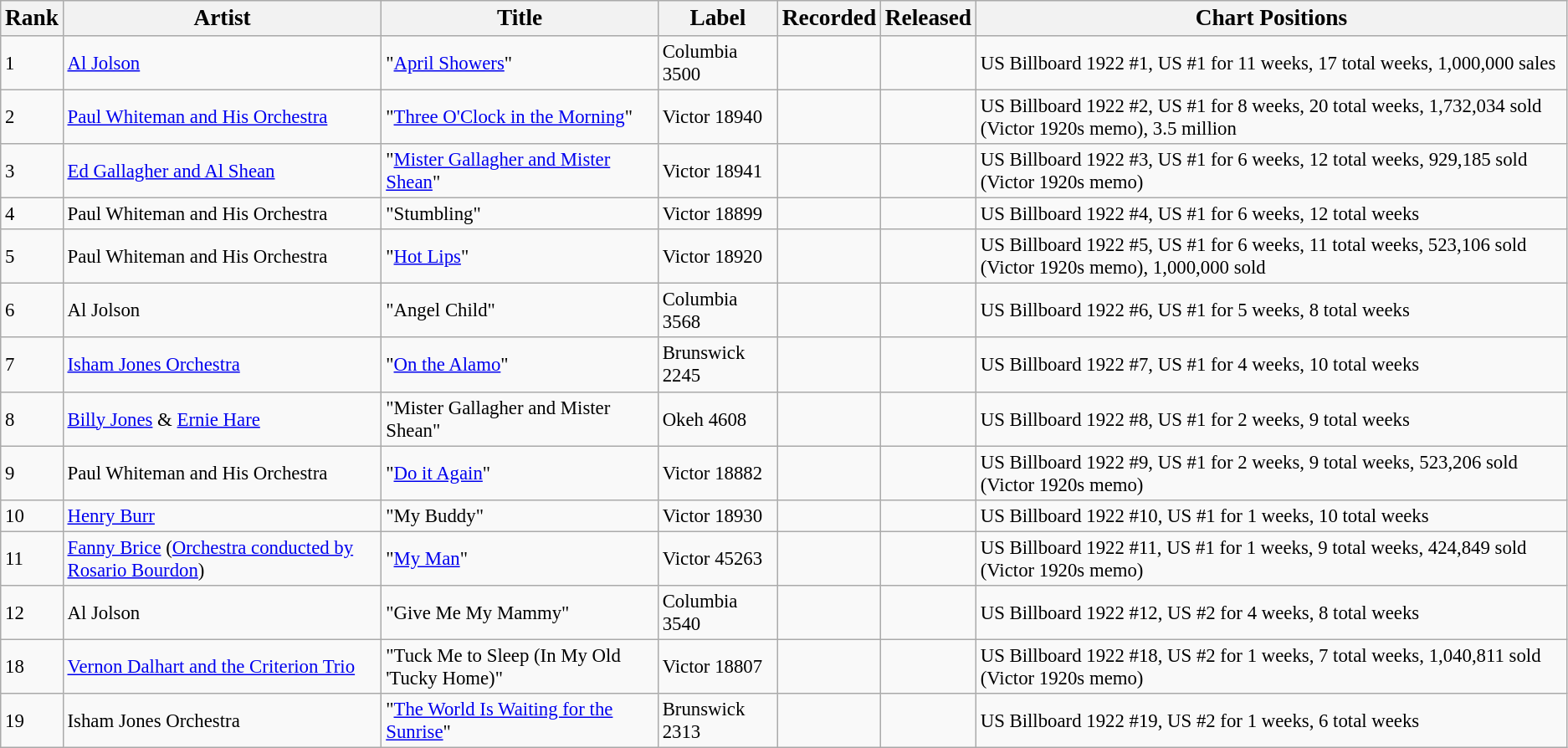<table class="wikitable" style="font-size:95%;">
<tr>
<th><big>Rank</big></th>
<th><big>Artist</big></th>
<th><big>Title</big></th>
<th><big>Label</big></th>
<th><big>Recorded</big></th>
<th><big>Released</big></th>
<th><big>Chart Positions</big></th>
</tr>
<tr>
<td>1</td>
<td><a href='#'>Al Jolson</a></td>
<td>"<a href='#'>April Showers</a>"</td>
<td>Columbia 3500</td>
<td></td>
<td></td>
<td>US Billboard 1922 #1, US #1 for 11 weeks, 17 total weeks, 1,000,000 sales</td>
</tr>
<tr>
<td>2</td>
<td><a href='#'>Paul Whiteman and His Orchestra</a></td>
<td>"<a href='#'>Three O'Clock in the Morning</a>"</td>
<td>Victor 18940</td>
<td></td>
<td></td>
<td>US Billboard 1922 #2, US #1 for 8 weeks, 20 total weeks, 1,732,034 sold (Victor 1920s memo), 3.5 million</td>
</tr>
<tr>
<td>3</td>
<td><a href='#'>Ed Gallagher and Al Shean</a></td>
<td>"<a href='#'>Mister Gallagher and Mister Shean</a>"</td>
<td>Victor 18941</td>
<td></td>
<td></td>
<td>US Billboard 1922 #3, US #1 for 6 weeks, 12 total weeks, 929,185 sold (Victor 1920s memo)</td>
</tr>
<tr>
<td>4</td>
<td>Paul Whiteman and His Orchestra</td>
<td>"Stumbling"</td>
<td>Victor 18899</td>
<td></td>
<td></td>
<td>US Billboard 1922 #4, US #1 for 6 weeks, 12 total weeks</td>
</tr>
<tr>
<td>5</td>
<td>Paul Whiteman and His Orchestra</td>
<td>"<a href='#'>Hot Lips</a>"</td>
<td>Victor 18920</td>
<td></td>
<td></td>
<td>US Billboard 1922 #5, US #1 for 6 weeks, 11 total weeks, 523,106 sold (Victor 1920s memo), 1,000,000 sold</td>
</tr>
<tr>
<td>6</td>
<td>Al Jolson</td>
<td>"Angel Child"</td>
<td>Columbia 3568</td>
<td></td>
<td></td>
<td>US Billboard 1922 #6, US #1 for 5 weeks, 8 total weeks</td>
</tr>
<tr>
<td>7</td>
<td><a href='#'>Isham Jones Orchestra</a></td>
<td>"<a href='#'>On the Alamo</a>"</td>
<td>Brunswick 2245</td>
<td></td>
<td></td>
<td>US Billboard 1922 #7, US #1 for 4 weeks, 10 total weeks</td>
</tr>
<tr>
<td>8</td>
<td><a href='#'>Billy Jones</a> & <a href='#'>Ernie Hare</a></td>
<td>"Mister Gallagher and Mister Shean"</td>
<td>Okeh 4608</td>
<td></td>
<td></td>
<td>US Billboard 1922 #8, US #1 for 2 weeks, 9 total weeks</td>
</tr>
<tr>
<td>9</td>
<td>Paul Whiteman and His Orchestra</td>
<td>"<a href='#'>Do it Again</a>"</td>
<td>Victor 18882</td>
<td></td>
<td></td>
<td>US Billboard 1922 #9, US #1 for 2 weeks, 9 total weeks, 523,206 sold (Victor 1920s memo)</td>
</tr>
<tr>
<td>10</td>
<td><a href='#'>Henry Burr</a></td>
<td>"My Buddy"</td>
<td>Victor 18930</td>
<td></td>
<td></td>
<td>US Billboard 1922 #10, US #1 for 1 weeks, 10 total weeks</td>
</tr>
<tr>
<td>11</td>
<td><a href='#'>Fanny Brice</a> (<a href='#'>Orchestra conducted by Rosario Bourdon</a>)</td>
<td>"<a href='#'>My Man</a>"</td>
<td>Victor 45263</td>
<td></td>
<td></td>
<td>US Billboard 1922 #11, US #1 for 1 weeks, 9 total weeks, 424,849 sold (Victor 1920s memo)</td>
</tr>
<tr>
<td>12</td>
<td>Al Jolson</td>
<td>"Give Me My Mammy"</td>
<td>Columbia 3540</td>
<td></td>
<td></td>
<td>US Billboard 1922 #12, US #2 for 4 weeks, 8 total weeks</td>
</tr>
<tr>
<td>18</td>
<td><a href='#'>Vernon Dalhart and the Criterion Trio</a></td>
<td>"Tuck Me to Sleep (In My Old 'Tucky Home)"</td>
<td>Victor 18807</td>
<td></td>
<td></td>
<td>US Billboard 1922 #18, US #2 for 1 weeks, 7 total weeks, 1,040,811 sold (Victor 1920s memo)</td>
</tr>
<tr>
<td>19</td>
<td>Isham Jones Orchestra</td>
<td>"<a href='#'>The World Is Waiting for the Sunrise</a>"</td>
<td>Brunswick 2313</td>
<td></td>
<td></td>
<td>US Billboard 1922 #19, US #2 for 1 weeks, 6 total weeks</td>
</tr>
</table>
